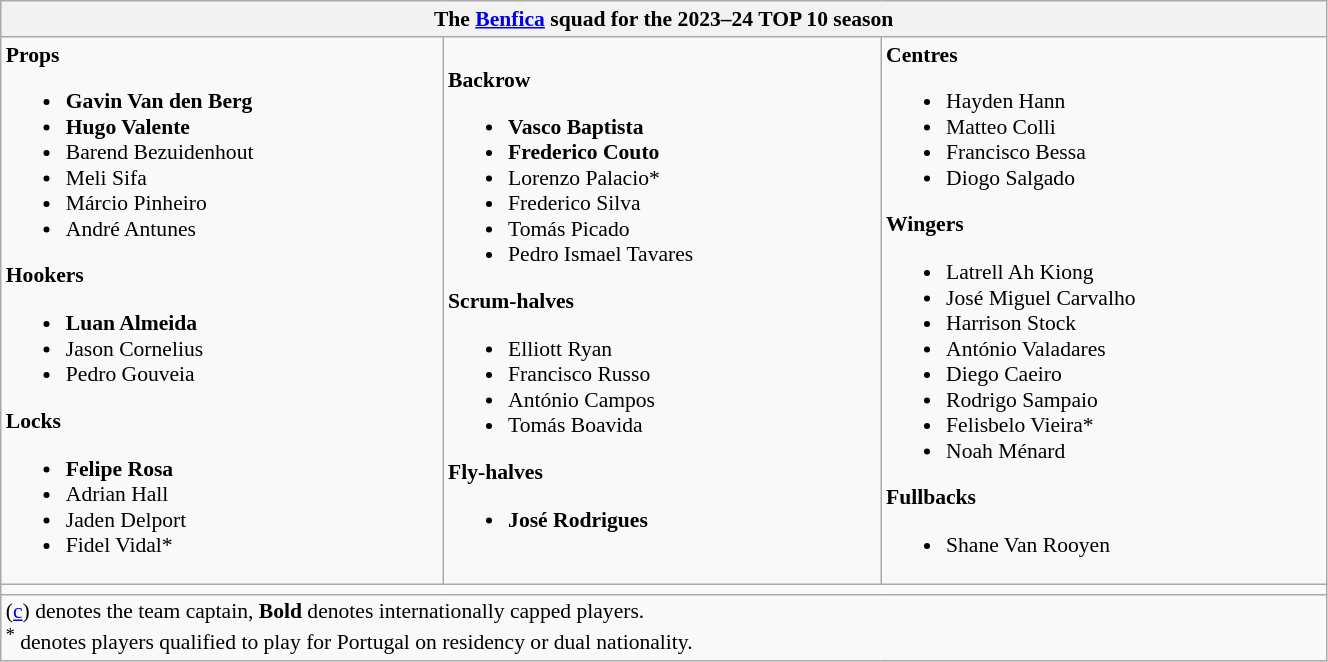<table class="wikitable collapsible collapsed" style="text-align:left; font-size:90%; width:70%">
<tr>
<th colspan="3">The <strong><a href='#'>Benfica</a></strong> squad for the 2023–24 TOP 10 season</th>
</tr>
<tr>
<td><strong>Props</strong><br><ul><li> <strong>Gavin Van den Berg</strong></li><li> <strong>Hugo Valente</strong></li><li> Barend Bezuidenhout</li><li> Meli Sifa</li><li> Márcio Pinheiro</li><li> André Antunes</li></ul><strong>Hookers</strong><ul><li> <strong>Luan Almeida</strong></li><li> Jason Cornelius</li><li> Pedro Gouveia</li></ul><strong>Locks</strong><ul><li> <strong>Felipe Rosa</strong></li><li> Adrian Hall</li><li> Jaden Delport</li><li> Fidel Vidal*</li></ul></td>
<td><strong>Backrow</strong><br><ul><li> <strong>Vasco Baptista</strong></li><li> <strong>Frederico Couto</strong></li><li> Lorenzo Palacio*</li><li> Frederico Silva</li><li> Tomás Picado</li><li> Pedro Ismael Tavares</li></ul><strong>Scrum-halves</strong><ul><li> Elliott Ryan</li><li> Francisco Russo</li><li> António Campos</li><li> Tomás Boavida</li></ul><strong>Fly-halves</strong><ul><li> <strong>José Rodrigues</strong></li></ul></td>
<td><strong>Centres</strong><br><ul><li> Hayden Hann</li><li> Matteo Colli</li><li> Francisco Bessa</li><li> Diogo Salgado</li></ul><strong>Wingers</strong><ul><li> Latrell Ah Kiong</li><li> José Miguel Carvalho</li><li> Harrison Stock</li><li> António Valadares</li><li> Diego Caeiro</li><li> Rodrigo Sampaio</li><li> Felisbelo Vieira*</li><li> Noah Ménard</li></ul><strong>Fullbacks</strong><ul><li> Shane Van Rooyen</li></ul></td>
</tr>
<tr>
<td colspan="3"></td>
</tr>
<tr>
<td colspan="3">(<a href='#'>c</a>) denotes the team captain, <strong>Bold</strong> denotes internationally capped players.<br><sup>*</sup> denotes players qualified to play for Portugal on residency or dual nationality.
</td>
</tr>
</table>
